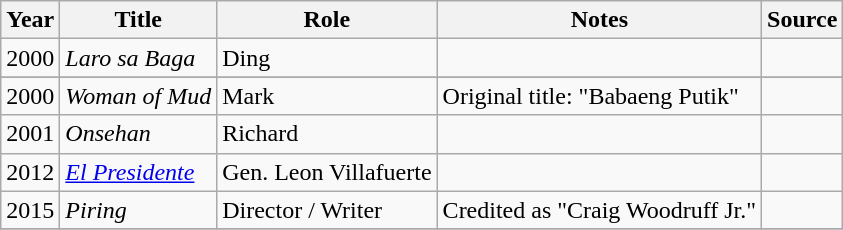<table class="wikitable sortable" >
<tr>
<th>Year</th>
<th>Title</th>
<th>Role</th>
<th class="unsortable">Notes </th>
<th class="unsortable">Source </th>
</tr>
<tr>
<td>2000</td>
<td><em>Laro sa Baga</em></td>
<td>Ding</td>
<td></td>
<td></td>
</tr>
<tr>
</tr>
<tr>
<td>2000</td>
<td><em>Woman of Mud</em></td>
<td>Mark</td>
<td>Original title: "Babaeng Putik"</td>
<td></td>
</tr>
<tr>
<td>2001</td>
<td><em>Onsehan</em></td>
<td>Richard</td>
<td></td>
<td></td>
</tr>
<tr>
<td>2012</td>
<td><em><a href='#'>El Presidente</a></em></td>
<td>Gen. Leon Villafuerte</td>
<td></td>
</tr>
<tr>
<td>2015</td>
<td><em>Piring</em></td>
<td>Director / Writer</td>
<td>Credited as "Craig Woodruff Jr."</td>
<td></td>
</tr>
<tr>
</tr>
</table>
